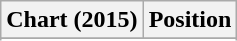<table class="wikitable sortable plainrowheaders" style="text-align:center">
<tr>
<th scope="col">Chart (2015)</th>
<th scope="col">Position</th>
</tr>
<tr>
</tr>
<tr>
</tr>
</table>
